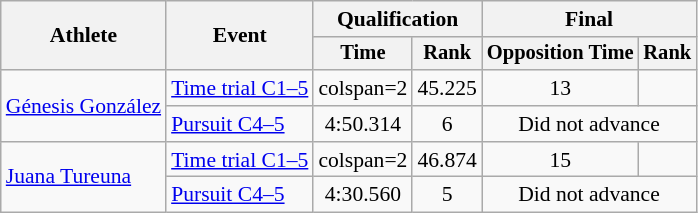<table class=wikitable style="font-size:90%">
<tr>
<th rowspan="2">Athlete</th>
<th rowspan="2">Event</th>
<th colspan="2">Qualification</th>
<th colspan="2">Final</th>
</tr>
<tr style="font-size:95%">
<th>Time</th>
<th>Rank</th>
<th>Opposition Time</th>
<th>Rank</th>
</tr>
<tr align=center>
<td align=left rowspan=2><a href='#'>Génesis González</a></td>
<td align=left><a href='#'>Time trial C1–5</a></td>
<td>colspan=2 </td>
<td>45.225</td>
<td>13</td>
</tr>
<tr align=center>
<td align=left><a href='#'>Pursuit C4–5</a></td>
<td>4:50.314</td>
<td>6</td>
<td colspan=2>Did not advance</td>
</tr>
<tr align=center>
<td align=left rowspan=2><a href='#'>Juana Tureuna</a></td>
<td align=left><a href='#'>Time trial C1–5</a></td>
<td>colspan=2 </td>
<td>46.874</td>
<td>15</td>
</tr>
<tr align=center>
<td align=left><a href='#'>Pursuit C4–5</a></td>
<td>4:30.560</td>
<td>5</td>
<td colspan=2>Did not advance</td>
</tr>
</table>
